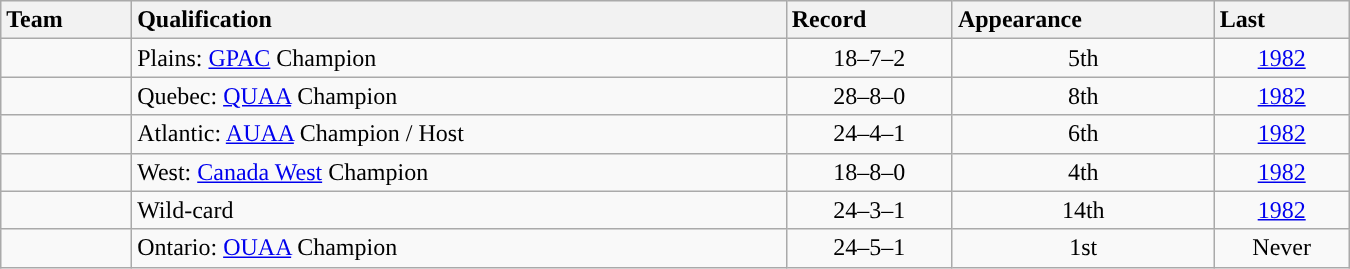<table class="wikitable sortable" style="text-align: center;" width=900>
<tr style="background:#efefef; text-align:center">
<th style="text-align:left">Team</th>
<th style="text-align:left">Qualification</th>
<th style="text-align:left">Record</th>
<th style="text-align:left">Appearance</th>
<th style="text-align:left">Last</th>
</tr>
<tr style="text-align:center">
<td style="text-align:left; "><a href='#'></a></td>
<td style="text-align:left">Plains: <a href='#'>GPAC</a> Champion</td>
<td style="text-align:center">18–7–2</td>
<td style="text-align:center">5th</td>
<td style="text-align:center"><a href='#'>1982</a></td>
</tr>
<tr style="text-align:center">
<td style="text-align:left; "><a href='#'></a></td>
<td style="text-align:left">Quebec: <a href='#'>QUAA</a> Champion</td>
<td style="text-align:center">28–8–0</td>
<td style="text-align:center">8th</td>
<td style="text-align:center"><a href='#'>1982</a></td>
</tr>
<tr style="text-align:center">
<td style="text-align:left; "><a href='#'></a></td>
<td style="text-align:left">Atlantic: <a href='#'>AUAA</a> Champion / Host</td>
<td style="text-align:center">24–4–1</td>
<td style="text-align:center">6th</td>
<td style="text-align:center"><a href='#'>1982</a></td>
</tr>
<tr style="text-align:center">
<td style="text-align:left; "><a href='#'></a></td>
<td style="text-align:left">West: <a href='#'>Canada West</a> Champion</td>
<td style="text-align:center">18–8–0</td>
<td style="text-align:center">4th</td>
<td style="text-align:center"><a href='#'>1982</a></td>
</tr>
<tr style="text-align:center">
<td style="text-align:left; "><a href='#'></a></td>
<td style="text-align:left">Wild-card</td>
<td style="text-align:center">24–3–1</td>
<td style="text-align:center">14th</td>
<td style="text-align:center"><a href='#'>1982</a></td>
</tr>
<tr style="text-align:center">
<td style="text-align:left; "><a href='#'></a></td>
<td style="text-align:left">Ontario: <a href='#'>OUAA</a> Champion</td>
<td style="text-align:center">24–5–1</td>
<td style="text-align:center">1st</td>
<td style="text-align:center">Never</td>
</tr>
</table>
